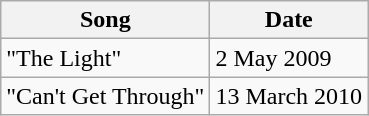<table class="wikitable">
<tr>
<th>Song</th>
<th>Date</th>
</tr>
<tr>
<td alight="center">"The Light"</td>
<td align="left">2 May 2009</td>
</tr>
<tr>
<td alight="center">"Can't Get Through"</td>
<td align="left">13 March 2010</td>
</tr>
</table>
